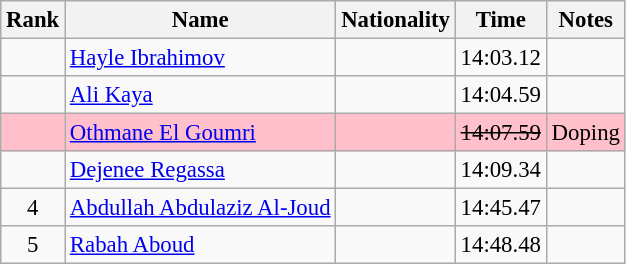<table class="wikitable sortable" style="text-align:center;font-size:95%">
<tr>
<th>Rank</th>
<th>Name</th>
<th>Nationality</th>
<th>Time</th>
<th>Notes</th>
</tr>
<tr>
<td></td>
<td align=left><a href='#'>Hayle Ibrahimov</a></td>
<td align=left></td>
<td>14:03.12</td>
<td></td>
</tr>
<tr>
<td></td>
<td align=left><a href='#'>Ali Kaya</a></td>
<td align=left></td>
<td>14:04.59</td>
<td></td>
</tr>
<tr bgcolor=pink>
<td><s></s></td>
<td align=left><a href='#'>Othmane El Goumri</a></td>
<td align=left></td>
<td><s>14:07.59</s></td>
<td>Doping</td>
</tr>
<tr>
<td></td>
<td align=left><a href='#'>Dejenee Regassa</a></td>
<td align=left></td>
<td>14:09.34</td>
<td></td>
</tr>
<tr>
<td>4</td>
<td align=left><a href='#'>Abdullah Abdulaziz Al-Joud</a></td>
<td align=left></td>
<td>14:45.47</td>
<td></td>
</tr>
<tr>
<td>5</td>
<td align=left><a href='#'>Rabah Aboud</a></td>
<td align=left></td>
<td>14:48.48</td>
<td></td>
</tr>
</table>
